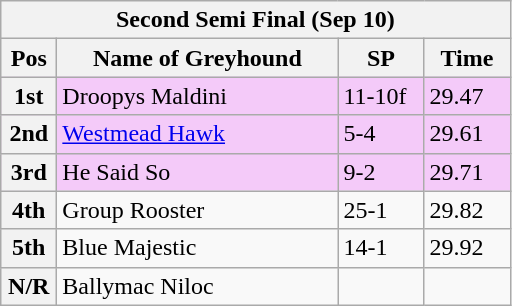<table class="wikitable">
<tr>
<th colspan="6">Second Semi Final (Sep 10)</th>
</tr>
<tr>
<th width=30>Pos</th>
<th width=180>Name of Greyhound</th>
<th width=50>SP</th>
<th width=50>Time</th>
</tr>
<tr style="background: #f4caf9;">
<th>1st</th>
<td>Droopys Maldini</td>
<td>11-10f</td>
<td>29.47</td>
</tr>
<tr style="background: #f4caf9;">
<th>2nd</th>
<td><a href='#'>Westmead Hawk</a></td>
<td>5-4</td>
<td>29.61</td>
</tr>
<tr style="background: #f4caf9;">
<th>3rd</th>
<td>He Said So</td>
<td>9-2</td>
<td>29.71</td>
</tr>
<tr>
<th>4th</th>
<td>Group Rooster</td>
<td>25-1</td>
<td>29.82</td>
</tr>
<tr>
<th>5th</th>
<td>Blue Majestic</td>
<td>14-1</td>
<td>29.92</td>
</tr>
<tr>
<th>N/R</th>
<td>Ballymac Niloc</td>
<td></td>
<td></td>
</tr>
</table>
